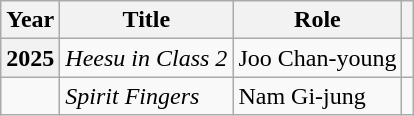<table class="wikitable plainrowheaders sortable">
<tr>
<th scope="col">Year</th>
<th scope="col">Title</th>
<th scope="col">Role</th>
<th scope="col" class="unsortable"></th>
</tr>
<tr>
<th scope="row">2025</th>
<td><em>Heesu in Class 2</em></td>
<td>Joo Chan-young</td>
<td style="text-align:center"></td>
</tr>
<tr>
<td></td>
<td><em>Spirit Fingers</em></td>
<td>Nam Gi-jung</td>
<td style="text-align:center"></td>
</tr>
</table>
